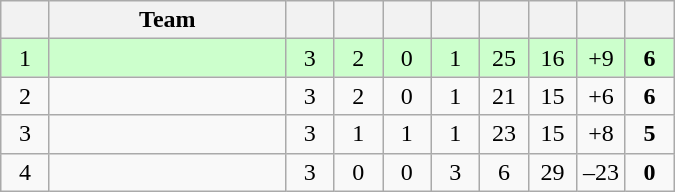<table class="wikitable" style="text-align: center; font-size: 100%;">
<tr>
<th width="25"></th>
<th width="150">Team</th>
<th width="25"></th>
<th width="25"></th>
<th width="25"></th>
<th width="25"></th>
<th width="25"></th>
<th width="25"></th>
<th width="25"></th>
<th width="25"></th>
</tr>
<tr style="background-color: #ccffcc;">
<td>1</td>
<td align=left></td>
<td>3</td>
<td>2</td>
<td>0</td>
<td>1</td>
<td>25</td>
<td>16</td>
<td>+9</td>
<td><strong>6</strong></td>
</tr>
<tr>
<td>2</td>
<td align=left></td>
<td>3</td>
<td>2</td>
<td>0</td>
<td>1</td>
<td>21</td>
<td>15</td>
<td>+6</td>
<td><strong>6</strong></td>
</tr>
<tr>
<td>3</td>
<td align=left></td>
<td>3</td>
<td>1</td>
<td>1</td>
<td>1</td>
<td>23</td>
<td>15</td>
<td>+8</td>
<td><strong>5</strong></td>
</tr>
<tr>
<td>4</td>
<td align=left></td>
<td>3</td>
<td>0</td>
<td>0</td>
<td>3</td>
<td>6</td>
<td>29</td>
<td>–23</td>
<td><strong>0</strong></td>
</tr>
</table>
